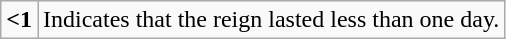<table class="wikitable">
<tr>
<td><strong><1</strong></td>
<td>Indicates that the reign lasted less than one day.</td>
</tr>
</table>
